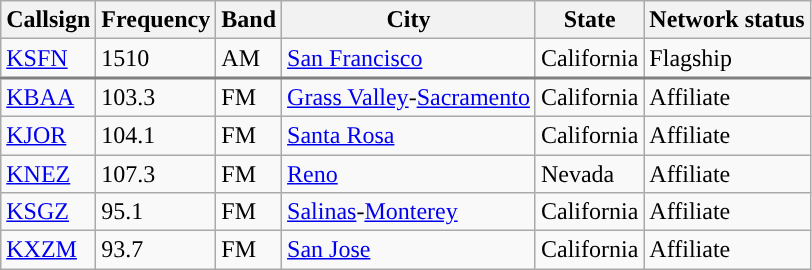<table class="wikitable sortable">
<tr>
<th>Callsign</th>
<th>Frequency</th>
<th>Band</th>
<th>City</th>
<th>State</th>
<th>Network status</th>
</tr>
<tr style="border-bottom: 2px solid grey">
<td><a href='#'>KSFN</a></td>
<td data-sort-value=001510>1510</td>
<td>AM</td>
<td><a href='#'>San Francisco</a></td>
<td>California</td>
<td>Flagship</td>
</tr>
<tr>
<td><a href='#'>KBAA</a></td>
<td data-sort-value=103300>103.3</td>
<td>FM</td>
<td><a href='#'>Grass Valley</a>-<a href='#'>Sacramento</a></td>
<td>California</td>
<td>Affiliate</td>
</tr>
<tr>
<td><a href='#'>KJOR</a></td>
<td data-sort-value=104100>104.1</td>
<td>FM</td>
<td><a href='#'>Santa Rosa</a></td>
<td>California</td>
<td>Affiliate</td>
</tr>
<tr>
<td><a href='#'>KNEZ</a></td>
<td data-sort-value=107300>107.3</td>
<td>FM</td>
<td><a href='#'>Reno</a></td>
<td>Nevada</td>
<td>Affiliate</td>
</tr>
<tr>
<td><a href='#'>KSGZ</a></td>
<td data-sort-value=095100>95.1</td>
<td>FM</td>
<td><a href='#'>Salinas</a>-<a href='#'>Monterey</a></td>
<td>California</td>
<td>Affiliate</td>
</tr>
<tr>
<td><a href='#'>KXZM</a></td>
<td data-sort-value=093700>93.7</td>
<td>FM</td>
<td><a href='#'>San Jose</a></td>
<td>California</td>
<td>Affiliate</td>
</tr>
</table>
